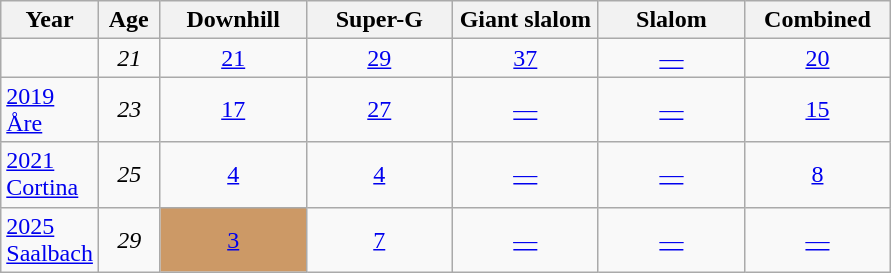<table class=wikitable style="text-align:center">
<tr>
<th style="width:10px;">Year</th>
<th> Age </th>
<th style="width:90px;">Downhill</th>
<th style="width:90px;">Super-G</th>
<th style="width:90px;">Giant slalom</th>
<th style="width:90px;">Slalom</th>
<th style="width:90px;">Combined</th>
</tr>
<tr>
<td align=left></td>
<td><em>21</em></td>
<td><a href='#'>21</a></td>
<td><a href='#'>29</a></td>
<td><a href='#'>37</a></td>
<td><a href='#'>—</a></td>
<td><a href='#'>20</a></td>
</tr>
<tr>
<td align=left> <a href='#'>2019 Åre</a></td>
<td><em>23</em></td>
<td><a href='#'>17</a></td>
<td><a href='#'>27</a></td>
<td><a href='#'>—</a></td>
<td><a href='#'>—</a></td>
<td><a href='#'>15</a></td>
</tr>
<tr>
<td align=left> <a href='#'>2021 Cortina</a></td>
<td><em>25</em></td>
<td><a href='#'>4</a></td>
<td><a href='#'>4</a></td>
<td><a href='#'>—</a></td>
<td><a href='#'>—</a></td>
<td><a href='#'>8</a></td>
</tr>
<tr>
<td align=left> <a href='#'>2025 Saalbach</a></td>
<td><em>29</em></td>
<td bgcolor="cc9966"><a href='#'>3</a></td>
<td><a href='#'>7</a></td>
<td><a href='#'>—</a></td>
<td><a href='#'>—</a></td>
<td><a href='#'>—</a></td>
</tr>
</table>
